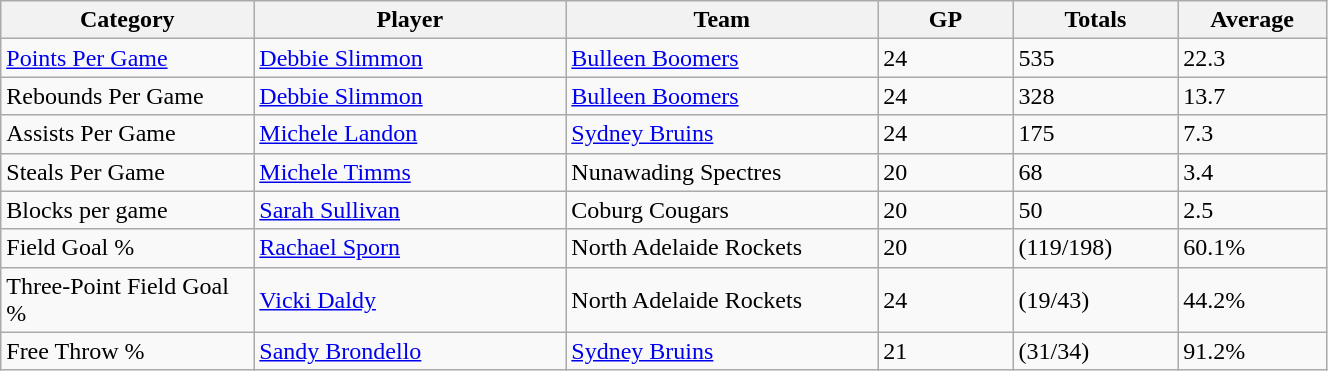<table class="wikitable" style="width: 70%">
<tr>
<th width=100>Category</th>
<th width=125>Player</th>
<th width=125>Team</th>
<th width=50>GP</th>
<th width=50>Totals</th>
<th width=50>Average</th>
</tr>
<tr>
<td><a href='#'>Points Per Game</a></td>
<td><a href='#'>Debbie Slimmon</a></td>
<td><a href='#'>Bulleen Boomers</a></td>
<td>24</td>
<td>535</td>
<td>22.3</td>
</tr>
<tr>
<td>Rebounds Per Game</td>
<td><a href='#'>Debbie Slimmon</a></td>
<td><a href='#'>Bulleen Boomers</a></td>
<td>24</td>
<td>328</td>
<td>13.7</td>
</tr>
<tr>
<td>Assists Per Game</td>
<td><a href='#'>Michele Landon</a></td>
<td><a href='#'>Sydney Bruins</a></td>
<td>24</td>
<td>175</td>
<td>7.3</td>
</tr>
<tr>
<td>Steals Per Game</td>
<td><a href='#'>Michele Timms</a></td>
<td>Nunawading Spectres</td>
<td>20</td>
<td>68</td>
<td>3.4</td>
</tr>
<tr>
<td>Blocks per game</td>
<td><a href='#'>Sarah Sullivan</a></td>
<td>Coburg Cougars</td>
<td>20</td>
<td>50</td>
<td>2.5</td>
</tr>
<tr>
<td>Field Goal %</td>
<td><a href='#'>Rachael Sporn</a></td>
<td>North Adelaide Rockets</td>
<td>20</td>
<td>(119/198)</td>
<td>60.1%</td>
</tr>
<tr>
<td>Three-Point Field Goal %</td>
<td><a href='#'>Vicki Daldy</a></td>
<td>North Adelaide Rockets</td>
<td>24</td>
<td>(19/43)</td>
<td>44.2%</td>
</tr>
<tr>
<td>Free Throw %</td>
<td><a href='#'>Sandy Brondello</a></td>
<td><a href='#'>Sydney Bruins</a></td>
<td>21</td>
<td>(31/34)</td>
<td>91.2%</td>
</tr>
</table>
